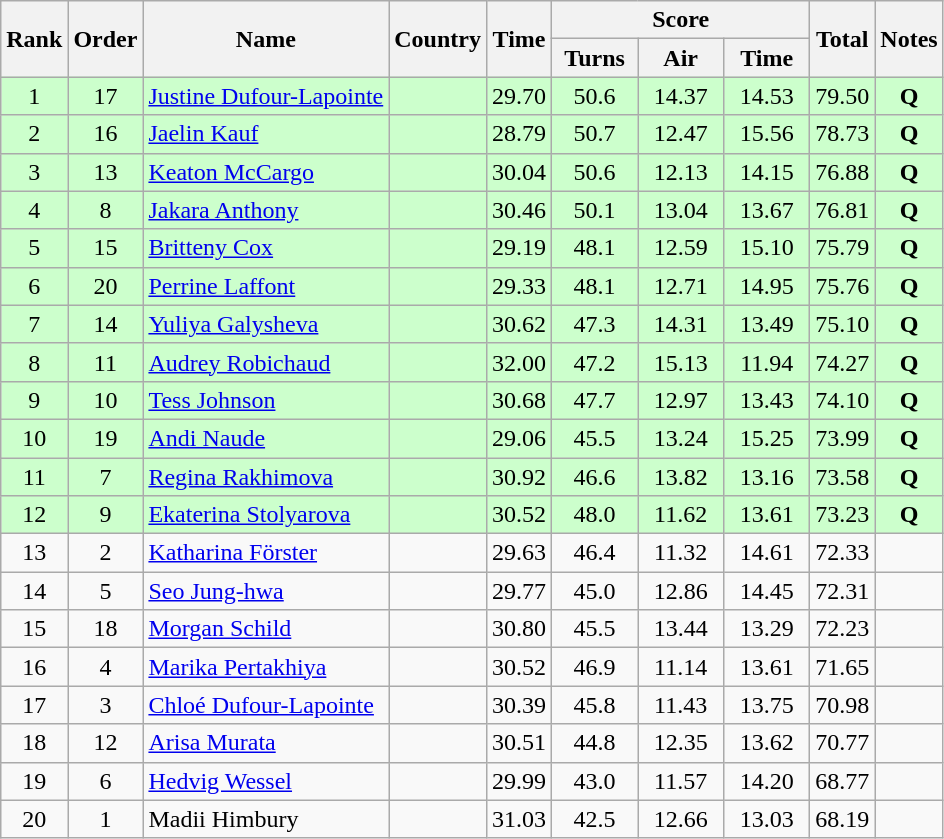<table class="wikitable sortable" style="text-align:center">
<tr>
<th rowspan=2>Rank</th>
<th rowspan=2>Order</th>
<th rowspan=2>Name</th>
<th rowspan=2>Country</th>
<th rowspan=2>Time</th>
<th colspan=3>Score</th>
<th rowspan=2>Total</th>
<th rowspan=2>Notes</th>
</tr>
<tr>
<th width=50>Turns</th>
<th width=50>Air</th>
<th width=50>Time</th>
</tr>
<tr bgcolor=#ccffcc>
<td>1</td>
<td>17</td>
<td align=left><a href='#'>Justine Dufour-Lapointe</a></td>
<td align=left></td>
<td>29.70</td>
<td>50.6</td>
<td>14.37</td>
<td>14.53</td>
<td>79.50</td>
<td><strong>Q</strong></td>
</tr>
<tr bgcolor=#ccffcc>
<td>2</td>
<td>16</td>
<td align=left><a href='#'>Jaelin Kauf</a></td>
<td align=left></td>
<td>28.79</td>
<td>50.7</td>
<td>12.47</td>
<td>15.56</td>
<td>78.73</td>
<td><strong>Q</strong></td>
</tr>
<tr bgcolor=#ccffcc>
<td>3</td>
<td>13</td>
<td align=left><a href='#'>Keaton McCargo</a></td>
<td align=left></td>
<td>30.04</td>
<td>50.6</td>
<td>12.13</td>
<td>14.15</td>
<td>76.88</td>
<td><strong>Q</strong></td>
</tr>
<tr bgcolor=#ccffcc>
<td>4</td>
<td>8</td>
<td align=left><a href='#'>Jakara Anthony</a></td>
<td align=left></td>
<td>30.46</td>
<td>50.1</td>
<td>13.04</td>
<td>13.67</td>
<td>76.81</td>
<td><strong>Q</strong></td>
</tr>
<tr bgcolor=#ccffcc>
<td>5</td>
<td>15</td>
<td align=left><a href='#'>Britteny Cox</a></td>
<td align=left></td>
<td>29.19</td>
<td>48.1</td>
<td>12.59</td>
<td>15.10</td>
<td>75.79</td>
<td><strong>Q</strong></td>
</tr>
<tr bgcolor=#ccffcc>
<td>6</td>
<td>20</td>
<td align=left><a href='#'>Perrine Laffont</a></td>
<td align=left></td>
<td>29.33</td>
<td>48.1</td>
<td>12.71</td>
<td>14.95</td>
<td>75.76</td>
<td><strong>Q</strong></td>
</tr>
<tr bgcolor=#ccffcc>
<td>7</td>
<td>14</td>
<td align=left><a href='#'>Yuliya Galysheva</a></td>
<td align=left></td>
<td>30.62</td>
<td>47.3</td>
<td>14.31</td>
<td>13.49</td>
<td>75.10</td>
<td><strong>Q</strong></td>
</tr>
<tr bgcolor=#ccffcc>
<td>8</td>
<td>11</td>
<td align=left><a href='#'>Audrey Robichaud</a></td>
<td align=left></td>
<td>32.00</td>
<td>47.2</td>
<td>15.13</td>
<td>11.94</td>
<td>74.27</td>
<td><strong>Q</strong></td>
</tr>
<tr bgcolor=#ccffcc>
<td>9</td>
<td>10</td>
<td align=left><a href='#'>Tess Johnson</a></td>
<td align=left></td>
<td>30.68</td>
<td>47.7</td>
<td>12.97</td>
<td>13.43</td>
<td>74.10</td>
<td><strong>Q</strong></td>
</tr>
<tr bgcolor=#ccffcc>
<td>10</td>
<td>19</td>
<td align=left><a href='#'>Andi Naude</a></td>
<td align=left></td>
<td>29.06</td>
<td>45.5</td>
<td>13.24</td>
<td>15.25</td>
<td>73.99</td>
<td><strong>Q</strong></td>
</tr>
<tr bgcolor=#ccffcc>
<td>11</td>
<td>7</td>
<td align=left><a href='#'>Regina Rakhimova</a></td>
<td align=left></td>
<td>30.92</td>
<td>46.6</td>
<td>13.82</td>
<td>13.16</td>
<td>73.58</td>
<td><strong>Q</strong></td>
</tr>
<tr bgcolor=#ccffcc>
<td>12</td>
<td>9</td>
<td align=left><a href='#'>Ekaterina Stolyarova</a></td>
<td align=left></td>
<td>30.52</td>
<td>48.0</td>
<td>11.62</td>
<td>13.61</td>
<td>73.23</td>
<td><strong>Q</strong></td>
</tr>
<tr>
<td>13</td>
<td>2</td>
<td align=left><a href='#'>Katharina Förster</a></td>
<td align=left></td>
<td>29.63</td>
<td>46.4</td>
<td>11.32</td>
<td>14.61</td>
<td>72.33</td>
<td></td>
</tr>
<tr>
<td>14</td>
<td>5</td>
<td align=left><a href='#'>Seo Jung-hwa</a></td>
<td align=left></td>
<td>29.77</td>
<td>45.0</td>
<td>12.86</td>
<td>14.45</td>
<td>72.31</td>
<td></td>
</tr>
<tr>
<td>15</td>
<td>18</td>
<td align=left><a href='#'>Morgan Schild</a></td>
<td align=left></td>
<td>30.80</td>
<td>45.5</td>
<td>13.44</td>
<td>13.29</td>
<td>72.23</td>
<td></td>
</tr>
<tr>
<td>16</td>
<td>4</td>
<td align=left><a href='#'>Marika Pertakhiya</a></td>
<td align=left></td>
<td>30.52</td>
<td>46.9</td>
<td>11.14</td>
<td>13.61</td>
<td>71.65</td>
<td></td>
</tr>
<tr>
<td>17</td>
<td>3</td>
<td align=left><a href='#'>Chloé Dufour-Lapointe</a></td>
<td align=left></td>
<td>30.39</td>
<td>45.8</td>
<td>11.43</td>
<td>13.75</td>
<td>70.98</td>
<td></td>
</tr>
<tr>
<td>18</td>
<td>12</td>
<td align=left><a href='#'>Arisa Murata</a></td>
<td align=left></td>
<td>30.51</td>
<td>44.8</td>
<td>12.35</td>
<td>13.62</td>
<td>70.77</td>
<td></td>
</tr>
<tr>
<td>19</td>
<td>6</td>
<td align=left><a href='#'>Hedvig Wessel</a></td>
<td align=left></td>
<td>29.99</td>
<td>43.0</td>
<td>11.57</td>
<td>14.20</td>
<td>68.77</td>
<td></td>
</tr>
<tr>
<td>20</td>
<td>1</td>
<td align=left>Madii Himbury</td>
<td align=left></td>
<td>31.03</td>
<td>42.5</td>
<td>12.66</td>
<td>13.03</td>
<td>68.19</td>
<td></td>
</tr>
</table>
